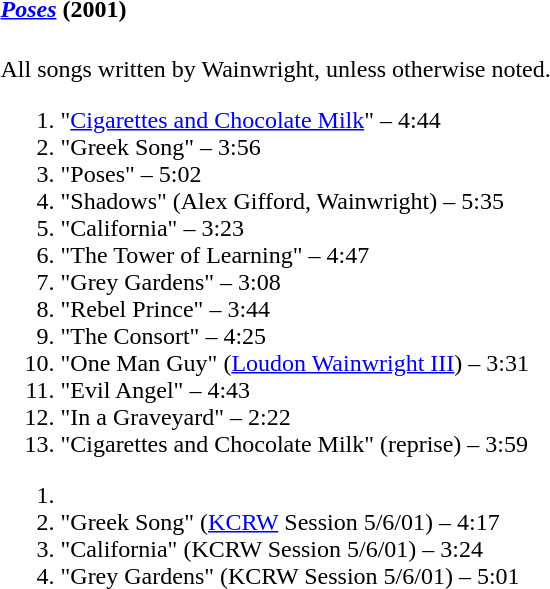<table class="collapsible collapsed" border="0" style="margin-right:20.45em">
<tr>
<th style="width:100%; text-align:left;"><em><a href='#'>Poses</a></em> (2001)</th>
<th></th>
</tr>
<tr>
<td colspan="2"><br>All songs written by Wainwright, unless otherwise noted.<ol><li>"<a href='#'>Cigarettes and Chocolate Milk</a>" – 4:44</li><li>"Greek Song" – 3:56</li><li>"Poses" – 5:02</li><li>"Shadows" (Alex Gifford, Wainwright) – 5:35</li><li>"California" – 3:23</li><li>"The Tower of Learning" – 4:47</li><li>"Grey Gardens" – 3:08</li><li>"Rebel Prince" – 3:44</li><li>"The Consort" – 4:25</li><li>"One Man Guy" (<a href='#'>Loudon Wainwright III</a>) – 3:31</li><li>"Evil Angel" – 4:43</li><li>"In a Graveyard" – 2:22</li><li>"Cigarettes and Chocolate Milk" (reprise) – 3:59</li></ol><ol><li><li>"Greek Song" (<a href='#'>KCRW</a> Session 5/6/01) – 4:17</li><li>"California" (KCRW Session 5/6/01) – 3:24</li><li>"Grey Gardens" (KCRW Session 5/6/01) – 5:01</li></ol></td>
</tr>
</table>
